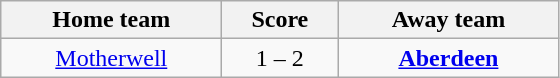<table class="wikitable" style="text-align: center">
<tr>
<th width=140>Home team</th>
<th width=70>Score</th>
<th width=140>Away team</th>
</tr>
<tr>
<td><a href='#'>Motherwell</a></td>
<td>1 – 2</td>
<td><strong><a href='#'>Aberdeen</a></strong></td>
</tr>
</table>
